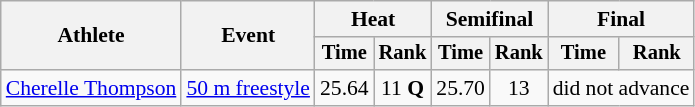<table class=wikitable style=font-size:90%>
<tr>
<th rowspan=2>Athlete</th>
<th rowspan=2>Event</th>
<th colspan=2>Heat</th>
<th colspan=2>Semifinal</th>
<th colspan=2>Final</th>
</tr>
<tr style=font-size:95%>
<th>Time</th>
<th>Rank</th>
<th>Time</th>
<th>Rank</th>
<th>Time</th>
<th>Rank</th>
</tr>
<tr align=center>
<td align=left><a href='#'>Cherelle Thompson</a></td>
<td align=left rowspan="1"><a href='#'>50 m freestyle</a></td>
<td>25.64</td>
<td>11 <strong>Q</strong></td>
<td>25.70</td>
<td>13</td>
<td colspan=2>did not advance</td>
</tr>
</table>
